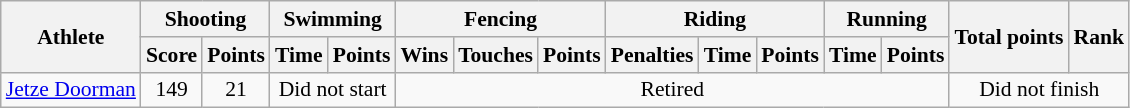<table class=wikitable style="font-size:90%">
<tr>
<th rowspan="2">Athlete</th>
<th colspan="2">Shooting</th>
<th colspan="2">Swimming</th>
<th colspan="3">Fencing</th>
<th colspan="3">Riding</th>
<th colspan="2">Running</th>
<th rowspan="2">Total points</th>
<th rowspan="2">Rank</th>
</tr>
<tr>
<th>Score</th>
<th>Points</th>
<th>Time</th>
<th>Points</th>
<th>Wins</th>
<th>Touches</th>
<th>Points</th>
<th>Penalties</th>
<th>Time</th>
<th>Points</th>
<th>Time</th>
<th>Points</th>
</tr>
<tr>
<td><a href='#'>Jetze Doorman</a></td>
<td align="center">149</td>
<td align="center">21</td>
<td align="center" colspan=2>Did not start</td>
<td align="center" colspan=8>Retired</td>
<td align="center" colspan=2>Did not finish</td>
</tr>
</table>
